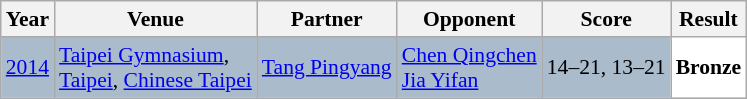<table class="sortable wikitable" style="font-size: 90%;">
<tr>
<th>Year</th>
<th>Venue</th>
<th>Partner</th>
<th>Opponent</th>
<th>Score</th>
<th>Result</th>
</tr>
<tr style="background:#AABBCC">
<td align="center"><a href='#'>2014</a></td>
<td align="left"><a href='#'>Taipei Gymnasium</a>,<br><a href='#'>Taipei</a>, <a href='#'>Chinese Taipei</a></td>
<td align="left"> <a href='#'>Tang Pingyang</a></td>
<td align="left"> <a href='#'>Chen Qingchen</a> <br>  <a href='#'>Jia Yifan</a></td>
<td align="left">14–21, 13–21</td>
<td style="text-align:left; background:white"> <strong>Bronze</strong></td>
</tr>
</table>
